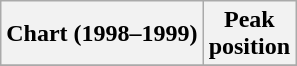<table class="wikitable plainrowheaders" style="text-align:center">
<tr>
<th scope="col">Chart (1998–1999)</th>
<th scope="col">Peak<br>position</th>
</tr>
<tr>
</tr>
</table>
